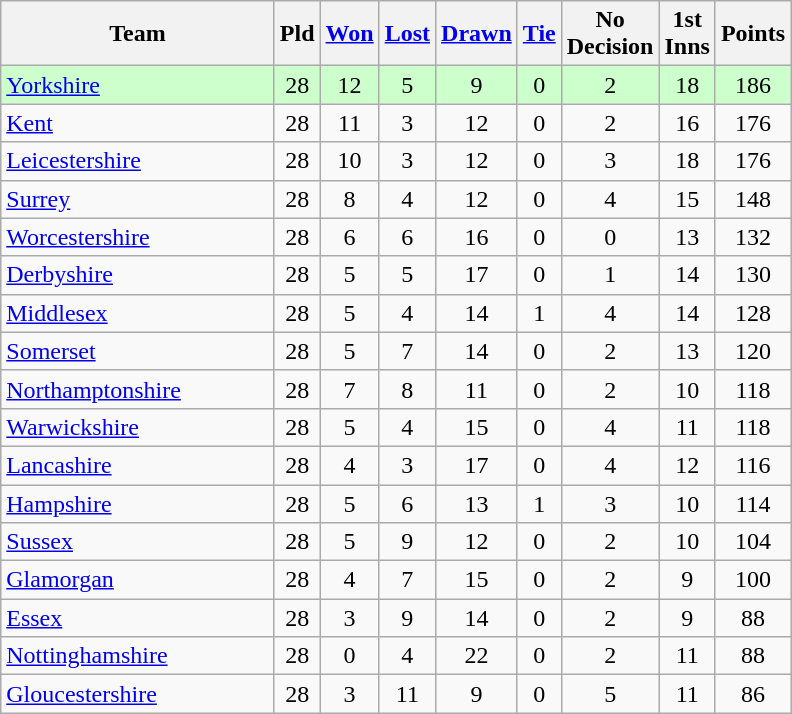<table class="wikitable" style="text-align:center;">
<tr>
<th width=175>Team</th>
<th width=20 abbr="Played">Pld</th>
<th width=20 abbr="Won"><a href='#'>Won</a></th>
<th width=20 abbr="Lost"><a href='#'>Lost</a></th>
<th width=20 abbr="Drawn"><a href='#'>Drawn</a></th>
<th width=20 abbr="Tie"><a href='#'>Tie</a></th>
<th width=20 abbr="ND">No Decision</th>
<th width=20 abbr="1st">1st Inns</th>
<th width=20 abbr="Points">Points</th>
</tr>
<tr style="background:#ccffcc;">
<td style="text-align:left;"><a href='#'>Yorkshire</a></td>
<td>28</td>
<td>12</td>
<td>5</td>
<td>9</td>
<td>0</td>
<td>2</td>
<td>18</td>
<td>186</td>
</tr>
<tr>
<td style="text-align:left;"><a href='#'>Kent</a></td>
<td>28</td>
<td>11</td>
<td>3</td>
<td>12</td>
<td>0</td>
<td>2</td>
<td>16</td>
<td>176</td>
</tr>
<tr>
<td style="text-align:left;"><a href='#'>Leicestershire</a></td>
<td>28</td>
<td>10</td>
<td>3</td>
<td>12</td>
<td>0</td>
<td>3</td>
<td>18</td>
<td>176</td>
</tr>
<tr>
<td style="text-align:left;"><a href='#'>Surrey</a></td>
<td>28</td>
<td>8</td>
<td>4</td>
<td>12</td>
<td>0</td>
<td>4</td>
<td>15</td>
<td>148</td>
</tr>
<tr>
<td style="text-align:left;"><a href='#'>Worcestershire</a></td>
<td>28</td>
<td>6</td>
<td>6</td>
<td>16</td>
<td>0</td>
<td>0</td>
<td>13</td>
<td>132</td>
</tr>
<tr>
<td style="text-align:left;"><a href='#'>Derbyshire</a></td>
<td>28</td>
<td>5</td>
<td>5</td>
<td>17</td>
<td>0</td>
<td>1</td>
<td>14</td>
<td>130</td>
</tr>
<tr>
<td style="text-align:left;"><a href='#'>Middlesex</a></td>
<td>28</td>
<td>5</td>
<td>4</td>
<td>14</td>
<td>1</td>
<td>4</td>
<td>14</td>
<td>128</td>
</tr>
<tr>
<td style="text-align:left;"><a href='#'>Somerset</a></td>
<td>28</td>
<td>5</td>
<td>7</td>
<td>14</td>
<td>0</td>
<td>2</td>
<td>13</td>
<td>120</td>
</tr>
<tr>
<td style="text-align:left;"><a href='#'>Northamptonshire</a></td>
<td>28</td>
<td>7</td>
<td>8</td>
<td>11</td>
<td>0</td>
<td>2</td>
<td>10</td>
<td>118</td>
</tr>
<tr>
<td style="text-align:left;"><a href='#'>Warwickshire</a></td>
<td>28</td>
<td>5</td>
<td>4</td>
<td>15</td>
<td>0</td>
<td>4</td>
<td>11</td>
<td>118</td>
</tr>
<tr>
<td style="text-align:left;"><a href='#'>Lancashire</a></td>
<td>28</td>
<td>4</td>
<td>3</td>
<td>17</td>
<td>0</td>
<td>4</td>
<td>12</td>
<td>116</td>
</tr>
<tr>
<td style="text-align:left;"><a href='#'>Hampshire</a></td>
<td>28</td>
<td>5</td>
<td>6</td>
<td>13</td>
<td>1</td>
<td>3</td>
<td>10</td>
<td>114</td>
</tr>
<tr>
<td style="text-align:left;"><a href='#'>Sussex</a></td>
<td>28</td>
<td>5</td>
<td>9</td>
<td>12</td>
<td>0</td>
<td>2</td>
<td>10</td>
<td>104</td>
</tr>
<tr>
<td style="text-align:left;"><a href='#'>Glamorgan</a></td>
<td>28</td>
<td>4</td>
<td>7</td>
<td>15</td>
<td>0</td>
<td>2</td>
<td>9</td>
<td>100</td>
</tr>
<tr>
<td style="text-align:left;"><a href='#'>Essex</a></td>
<td>28</td>
<td>3</td>
<td>9</td>
<td>14</td>
<td>0</td>
<td>2</td>
<td>9</td>
<td>88</td>
</tr>
<tr>
<td style="text-align:left;"><a href='#'>Nottinghamshire</a></td>
<td>28</td>
<td>0</td>
<td>4</td>
<td>22</td>
<td>0</td>
<td>2</td>
<td>11</td>
<td>88</td>
</tr>
<tr>
<td style="text-align:left;"><a href='#'>Gloucestershire</a></td>
<td>28</td>
<td>3</td>
<td>11</td>
<td>9</td>
<td>0</td>
<td>5</td>
<td>11</td>
<td>86</td>
</tr>
</table>
